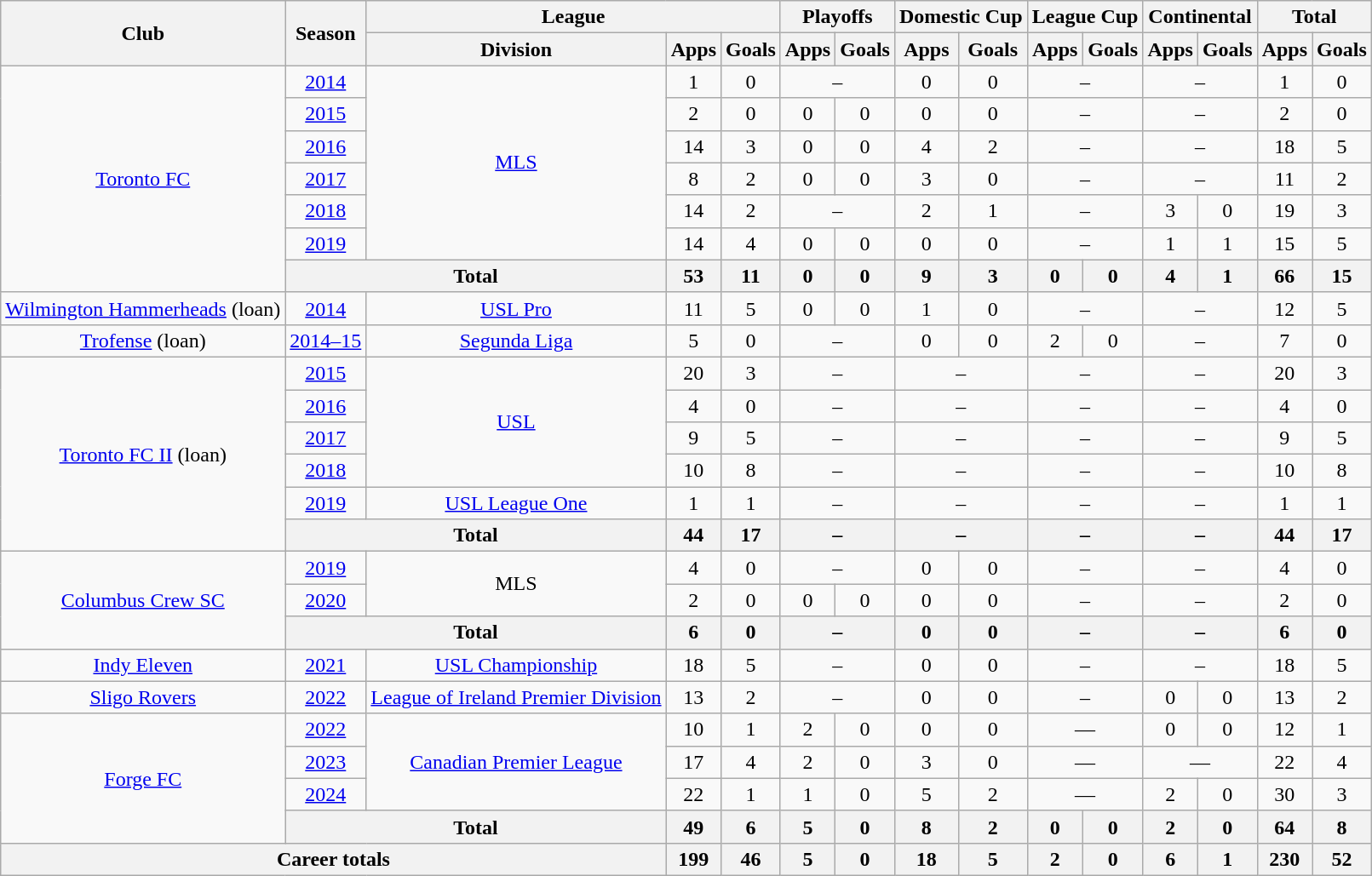<table class="wikitable" style="text-align: center;">
<tr>
<th rowspan=2>Club</th>
<th rowspan=2>Season</th>
<th colspan=3>League</th>
<th colspan=2>Playoffs</th>
<th colspan=2>Domestic Cup</th>
<th colspan=2>League Cup</th>
<th colspan=2>Continental</th>
<th colspan=2>Total</th>
</tr>
<tr>
<th>Division</th>
<th>Apps</th>
<th>Goals</th>
<th>Apps</th>
<th>Goals</th>
<th>Apps</th>
<th>Goals</th>
<th>Apps</th>
<th>Goals</th>
<th>Apps</th>
<th>Goals</th>
<th>Apps</th>
<th>Goals</th>
</tr>
<tr>
<td rowspan=7><a href='#'>Toronto FC</a></td>
<td><a href='#'>2014</a></td>
<td rowspan=6><a href='#'>MLS</a></td>
<td>1</td>
<td>0</td>
<td colspan=2>–</td>
<td>0</td>
<td>0</td>
<td colspan=2>–</td>
<td colspan=2>–</td>
<td>1</td>
<td>0</td>
</tr>
<tr>
<td><a href='#'>2015</a></td>
<td>2</td>
<td>0</td>
<td>0</td>
<td>0</td>
<td>0</td>
<td>0</td>
<td colspan=2>–</td>
<td colspan=2>–</td>
<td>2</td>
<td>0</td>
</tr>
<tr>
<td><a href='#'>2016</a></td>
<td>14</td>
<td>3</td>
<td>0</td>
<td>0</td>
<td>4</td>
<td>2</td>
<td colspan=2>–</td>
<td colspan=2>–</td>
<td>18</td>
<td>5</td>
</tr>
<tr>
<td><a href='#'>2017</a></td>
<td>8</td>
<td>2</td>
<td>0</td>
<td>0</td>
<td>3</td>
<td>0</td>
<td colspan=2>–</td>
<td colspan=2>–</td>
<td>11</td>
<td>2</td>
</tr>
<tr>
<td><a href='#'>2018</a></td>
<td>14</td>
<td>2</td>
<td colspan=2>–</td>
<td>2</td>
<td>1</td>
<td colspan=2>–</td>
<td>3</td>
<td>0</td>
<td>19</td>
<td>3</td>
</tr>
<tr>
<td><a href='#'>2019</a></td>
<td>14</td>
<td>4</td>
<td>0</td>
<td>0</td>
<td>0</td>
<td>0</td>
<td colspan=2>–</td>
<td>1</td>
<td>1</td>
<td>15</td>
<td>5</td>
</tr>
<tr>
<th colspan=2>Total</th>
<th>53</th>
<th>11</th>
<th>0</th>
<th>0</th>
<th>9</th>
<th>3</th>
<th>0</th>
<th>0</th>
<th>4</th>
<th>1</th>
<th>66</th>
<th>15</th>
</tr>
<tr>
<td><a href='#'>Wilmington Hammerheads</a> (loan)</td>
<td><a href='#'>2014</a></td>
<td><a href='#'>USL Pro</a></td>
<td>11</td>
<td>5</td>
<td>0</td>
<td>0</td>
<td>1</td>
<td>0</td>
<td colspan=2>–</td>
<td colspan=2>–</td>
<td>12</td>
<td>5</td>
</tr>
<tr>
<td><a href='#'>Trofense</a> (loan)</td>
<td><a href='#'>2014–15</a></td>
<td><a href='#'>Segunda Liga</a></td>
<td>5</td>
<td>0</td>
<td colspan=2>–</td>
<td>0</td>
<td>0</td>
<td>2</td>
<td>0</td>
<td colspan=2>–</td>
<td>7</td>
<td>0</td>
</tr>
<tr>
<td rowspan=6><a href='#'>Toronto FC II</a> (loan)</td>
<td><a href='#'>2015</a></td>
<td rowspan=4><a href='#'>USL</a></td>
<td>20</td>
<td>3</td>
<td colspan=2>–</td>
<td colspan=2>–</td>
<td colspan=2>–</td>
<td colspan=2>–</td>
<td>20</td>
<td>3</td>
</tr>
<tr>
<td><a href='#'>2016</a></td>
<td>4</td>
<td>0</td>
<td colspan=2>–</td>
<td colspan=2>–</td>
<td colspan=2>–</td>
<td colspan=2>–</td>
<td>4</td>
<td>0</td>
</tr>
<tr>
<td><a href='#'>2017</a></td>
<td>9</td>
<td>5</td>
<td colspan=2>–</td>
<td colspan=2>–</td>
<td colspan=2>–</td>
<td colspan=2>–</td>
<td>9</td>
<td>5</td>
</tr>
<tr>
<td><a href='#'>2018</a></td>
<td>10</td>
<td>8</td>
<td colspan=2>–</td>
<td colspan=2>–</td>
<td colspan=2>–</td>
<td colspan=2>–</td>
<td>10</td>
<td>8</td>
</tr>
<tr>
<td><a href='#'>2019</a></td>
<td><a href='#'>USL League One</a></td>
<td>1</td>
<td>1</td>
<td colspan=2>–</td>
<td colspan=2>–</td>
<td colspan=2>–</td>
<td colspan=2>–</td>
<td>1</td>
<td>1</td>
</tr>
<tr>
<th colspan=2>Total</th>
<th>44</th>
<th>17</th>
<th colspan=2>–</th>
<th colspan=2>–</th>
<th colspan=2>–</th>
<th colspan=2>–</th>
<th>44</th>
<th>17</th>
</tr>
<tr>
<td rowspan="3"><a href='#'>Columbus Crew SC</a></td>
<td><a href='#'>2019</a></td>
<td rowspan="2">MLS</td>
<td>4</td>
<td>0</td>
<td colspan=2>–</td>
<td>0</td>
<td>0</td>
<td colspan=2>–</td>
<td colspan=2>–</td>
<td>4</td>
<td>0</td>
</tr>
<tr>
<td><a href='#'>2020</a></td>
<td>2</td>
<td>0</td>
<td>0</td>
<td>0</td>
<td>0</td>
<td>0</td>
<td colspan=2>–</td>
<td colspan=2>–</td>
<td>2</td>
<td>0</td>
</tr>
<tr>
<th colspan=2>Total</th>
<th>6</th>
<th>0</th>
<th colspan=2>–</th>
<th>0</th>
<th>0</th>
<th colspan=2>–</th>
<th colspan=2>–</th>
<th>6</th>
<th>0</th>
</tr>
<tr>
<td><a href='#'>Indy Eleven</a></td>
<td><a href='#'>2021</a></td>
<td><a href='#'>USL Championship</a></td>
<td>18</td>
<td>5</td>
<td colspan=2>–</td>
<td>0</td>
<td>0</td>
<td colspan=2>–</td>
<td colspan=2>–</td>
<td>18</td>
<td>5</td>
</tr>
<tr>
<td><a href='#'>Sligo Rovers</a></td>
<td><a href='#'>2022</a></td>
<td><a href='#'>League of Ireland Premier Division</a></td>
<td>13</td>
<td>2</td>
<td colspan=2>–</td>
<td>0</td>
<td>0</td>
<td colspan=2>–</td>
<td>0</td>
<td>0</td>
<td>13</td>
<td>2</td>
</tr>
<tr>
<td rowspan=4><a href='#'>Forge FC</a></td>
<td><a href='#'>2022</a></td>
<td rowspan=3><a href='#'>Canadian Premier League</a></td>
<td>10</td>
<td>1</td>
<td>2</td>
<td>0</td>
<td>0</td>
<td>0</td>
<td colspan="2">—</td>
<td>0</td>
<td>0</td>
<td>12</td>
<td>1</td>
</tr>
<tr>
<td><a href='#'>2023</a></td>
<td>17</td>
<td>4</td>
<td>2</td>
<td>0</td>
<td>3</td>
<td>0</td>
<td colspan="2">—</td>
<td colspan="2">—</td>
<td>22</td>
<td>4</td>
</tr>
<tr>
<td><a href='#'>2024</a></td>
<td>22</td>
<td>1</td>
<td>1</td>
<td>0</td>
<td>5</td>
<td>2</td>
<td colspan="2">—</td>
<td>2</td>
<td>0</td>
<td>30</td>
<td>3</td>
</tr>
<tr>
<th colspan="2">Total</th>
<th>49</th>
<th>6</th>
<th>5</th>
<th>0</th>
<th>8</th>
<th>2</th>
<th>0</th>
<th>0</th>
<th>2</th>
<th>0</th>
<th>64</th>
<th>8</th>
</tr>
<tr>
<th colspan=3>Career totals</th>
<th>199</th>
<th>46</th>
<th>5</th>
<th>0</th>
<th>18</th>
<th>5</th>
<th>2</th>
<th>0</th>
<th>6</th>
<th>1</th>
<th>230</th>
<th>52</th>
</tr>
</table>
